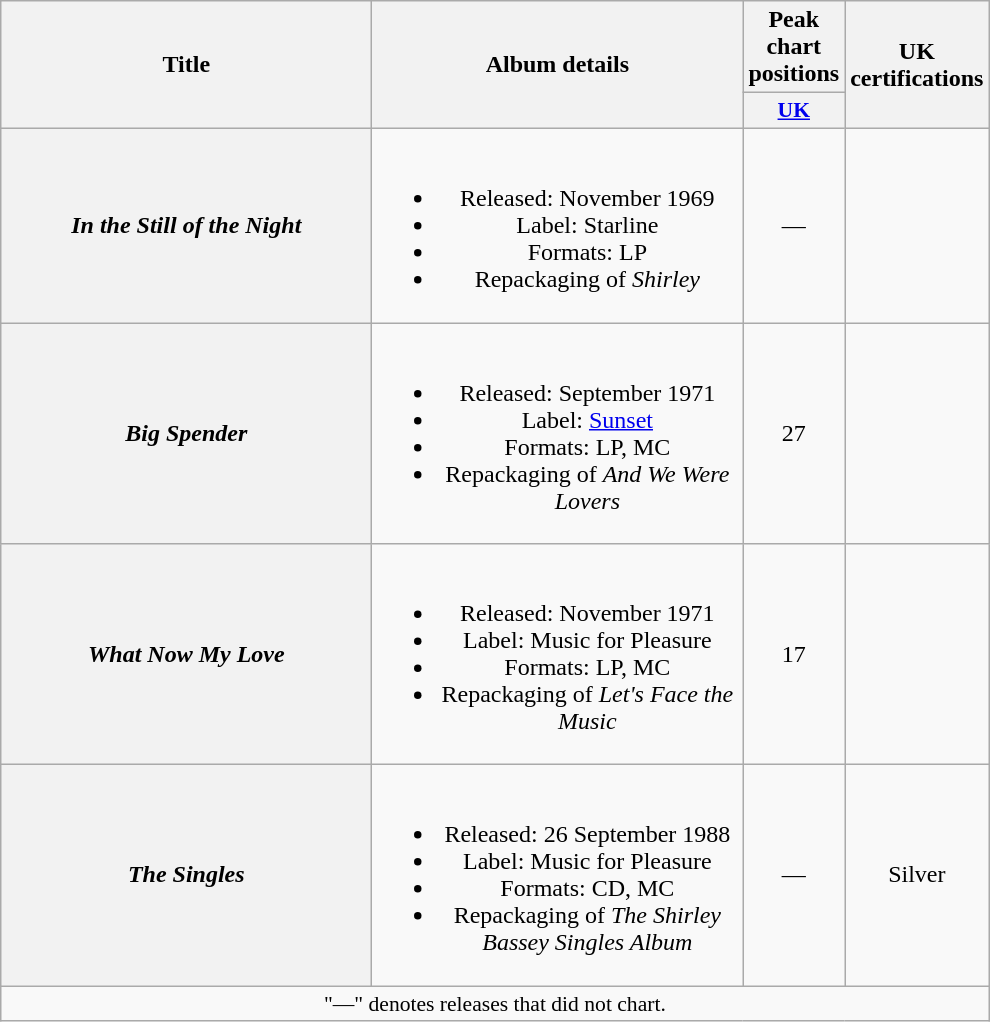<table class="wikitable plainrowheaders" style="text-align:center;">
<tr>
<th rowspan="2" scope="col" style="width:15em;">Title</th>
<th rowspan="2" scope="col" style="width:15em;">Album details</th>
<th scope="col">Peak chart positions</th>
<th rowspan="2">UK<br>certifications</th>
</tr>
<tr>
<th scope="col" style="width:2em;font-size:90%;"><a href='#'>UK</a><br></th>
</tr>
<tr>
<th scope="row"><em>In the Still of the Night</em></th>
<td><br><ul><li>Released: November 1969</li><li>Label: Starline</li><li>Formats: LP</li><li>Repackaging of <em>Shirley</em></li></ul></td>
<td>—</td>
<td></td>
</tr>
<tr>
<th scope="row"><em>Big Spender</em></th>
<td><br><ul><li>Released: September 1971</li><li>Label: <a href='#'>Sunset</a></li><li>Formats: LP, MC</li><li>Repackaging of <em>And We Were Lovers</em></li></ul></td>
<td>27</td>
<td></td>
</tr>
<tr>
<th scope="row"><em>What Now My Love</em></th>
<td><br><ul><li>Released: November 1971</li><li>Label: Music for Pleasure</li><li>Formats: LP, MC</li><li>Repackaging of <em>Let's Face the Music</em></li></ul></td>
<td>17</td>
<td></td>
</tr>
<tr>
<th scope="row"><em>The Singles</em></th>
<td><br><ul><li>Released: 26 September 1988</li><li>Label: Music for Pleasure</li><li>Formats: CD, MC</li><li>Repackaging of <em>The Shirley Bassey Singles Album</em></li></ul></td>
<td>—</td>
<td>Silver</td>
</tr>
<tr>
<td colspan="4" style="font-size:90%">"—" denotes releases that did not chart.</td>
</tr>
</table>
